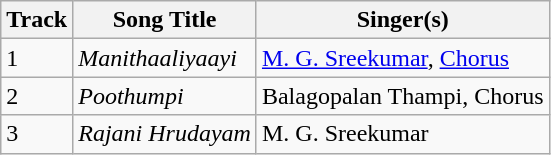<table class="wikitable">
<tr>
<th>Track</th>
<th>Song Title</th>
<th>Singer(s)</th>
</tr>
<tr>
<td>1</td>
<td><em>Manithaaliyaayi</em></td>
<td><a href='#'>M. G. Sreekumar</a>, <a href='#'>Chorus</a></td>
</tr>
<tr>
<td>2</td>
<td><em>Poothumpi</em></td>
<td>Balagopalan Thampi, Chorus</td>
</tr>
<tr>
<td>3</td>
<td><em>Rajani Hrudayam</em></td>
<td>M. G. Sreekumar</td>
</tr>
</table>
